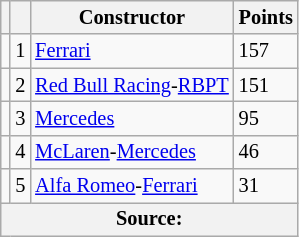<table class="wikitable" style="font-size: 85%;">
<tr>
<th scope="col"></th>
<th scope="col"></th>
<th scope="col">Constructor</th>
<th scope="col">Points</th>
</tr>
<tr>
<td align="left"></td>
<td align="center">1</td>
<td> <a href='#'>Ferrari</a></td>
<td align="left">157</td>
</tr>
<tr>
<td align="left"></td>
<td align="center">2</td>
<td> <a href='#'>Red Bull Racing</a>-<a href='#'>RBPT</a></td>
<td align="left">151</td>
</tr>
<tr>
<td align="left"></td>
<td align="center">3</td>
<td> <a href='#'>Mercedes</a></td>
<td align="left">95</td>
</tr>
<tr>
<td align="left"></td>
<td align="center">4</td>
<td> <a href='#'>McLaren</a>-<a href='#'>Mercedes</a></td>
<td align="left">46</td>
</tr>
<tr>
<td align="left"></td>
<td align="center">5</td>
<td> <a href='#'>Alfa Romeo</a>-<a href='#'>Ferrari</a></td>
<td align="left">31</td>
</tr>
<tr>
<th colspan=4>Source:</th>
</tr>
</table>
